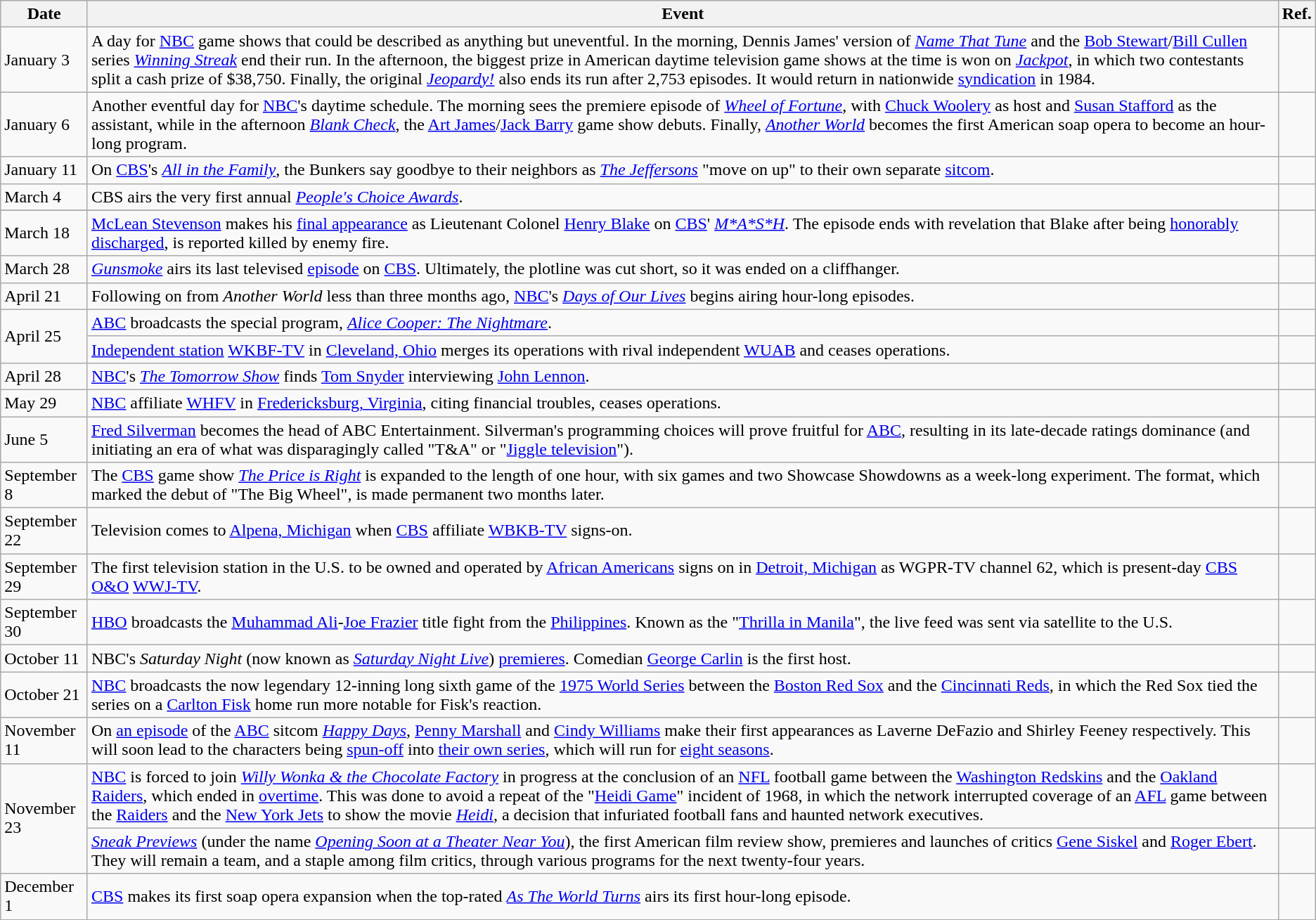<table class="wikitable sortable">
<tr>
<th>Date</th>
<th>Event</th>
<th>Ref.</th>
</tr>
<tr>
<td>January 3</td>
<td>A day for <a href='#'>NBC</a> game shows that could be described as anything but uneventful. In the morning, Dennis James' version of <em><a href='#'>Name That Tune</a></em> and the <a href='#'>Bob Stewart</a>/<a href='#'>Bill Cullen</a> series <em><a href='#'>Winning Streak</a></em> end their run. In the afternoon, the biggest prize in American daytime television game shows at the time is won on <em><a href='#'>Jackpot</a></em>, in which two contestants split a cash prize of $38,750. Finally, the original <em><a href='#'>Jeopardy!</a></em> also ends its run after 2,753 episodes. It would return in nationwide <a href='#'>syndication</a> in 1984.</td>
<td></td>
</tr>
<tr>
<td>January 6</td>
<td>Another eventful day for <a href='#'>NBC</a>'s daytime schedule. The morning sees the premiere episode of <em><a href='#'>Wheel of Fortune</a></em>, with <a href='#'>Chuck Woolery</a> as host and <a href='#'>Susan Stafford</a> as the assistant, while in the afternoon <em><a href='#'>Blank Check</a></em>, the <a href='#'>Art James</a>/<a href='#'>Jack Barry</a> game show debuts. Finally, <em><a href='#'>Another World</a></em> becomes the first American soap opera to become an hour-long program.</td>
<td></td>
</tr>
<tr>
<td>January 11</td>
<td>On <a href='#'>CBS</a>'s <em><a href='#'>All in the Family</a></em>, the Bunkers say goodbye to their neighbors as <em><a href='#'>The Jeffersons</a></em> "move on up" to their own separate <a href='#'>sitcom</a>.</td>
<td></td>
</tr>
<tr>
<td>March 4</td>
<td>CBS airs the very first annual <em><a href='#'>People's Choice Awards</a></em>.</td>
<td></td>
</tr>
<tr>
</tr>
<tr>
<td>March 18</td>
<td><a href='#'>McLean Stevenson</a> makes his <a href='#'>final appearance</a> as Lieutenant Colonel <a href='#'>Henry Blake</a> on <a href='#'>CBS</a>' <em><a href='#'>M*A*S*H</a></em>. The episode ends with revelation that Blake after being <a href='#'>honorably discharged</a>, is reported killed by enemy fire.</td>
<td></td>
</tr>
<tr>
<td>March 28</td>
<td><em><a href='#'>Gunsmoke</a></em> airs its last televised <a href='#'>episode</a> on <a href='#'>CBS</a>. Ultimately, the plotline was cut short, so it was ended on a cliffhanger.</td>
<td></td>
</tr>
<tr>
<td>April 21</td>
<td>Following on from <em>Another World</em> less than three months ago, <a href='#'>NBC</a>'s <em><a href='#'>Days of Our Lives</a></em> begins airing hour-long episodes.</td>
<td></td>
</tr>
<tr>
<td rowspan="2">April 25</td>
<td><a href='#'>ABC</a> broadcasts the special program, <em><a href='#'>Alice Cooper: The Nightmare</a></em>.</td>
<td></td>
</tr>
<tr>
<td><a href='#'>Independent station</a> <a href='#'>WKBF-TV</a> in <a href='#'>Cleveland, Ohio</a> merges its operations with rival independent <a href='#'>WUAB</a> and ceases operations.</td>
<td></td>
</tr>
<tr>
<td>April 28</td>
<td><a href='#'>NBC</a>'s <em><a href='#'>The Tomorrow Show</a></em> finds <a href='#'>Tom Snyder</a> interviewing <a href='#'>John Lennon</a>.</td>
<td></td>
</tr>
<tr>
<td>May 29</td>
<td><a href='#'>NBC</a> affiliate <a href='#'>WHFV</a> in <a href='#'>Fredericksburg, Virginia</a>, citing financial troubles, ceases operations.</td>
<td></td>
</tr>
<tr>
<td>June 5</td>
<td><a href='#'>Fred Silverman</a> becomes the head of ABC Entertainment. Silverman's programming choices will prove fruitful for <a href='#'>ABC</a>, resulting in its late-decade ratings dominance (and initiating an era of what was disparagingly called "T&A" or "<a href='#'>Jiggle television</a>").</td>
<td></td>
</tr>
<tr>
<td>September 8</td>
<td>The <a href='#'>CBS</a> game show <em><a href='#'>The Price is Right</a></em> is expanded to the length of one hour, with six games and two Showcase Showdowns as a week-long experiment. The format, which marked the debut of "The Big Wheel", is made permanent two months later.</td>
<td></td>
</tr>
<tr>
<td>September 22</td>
<td>Television comes to <a href='#'>Alpena, Michigan</a> when <a href='#'>CBS</a> affiliate <a href='#'>WBKB-TV</a> signs-on.</td>
<td></td>
</tr>
<tr>
<td>September 29</td>
<td>The first television station in the U.S. to be owned and operated by <a href='#'>African Americans</a> signs on in <a href='#'>Detroit, Michigan</a> as WGPR-TV channel 62, which is present-day <a href='#'>CBS</a> <a href='#'>O&O</a> <a href='#'>WWJ-TV</a>.</td>
<td></td>
</tr>
<tr>
<td>September 30</td>
<td><a href='#'>HBO</a> broadcasts the <a href='#'>Muhammad Ali</a>-<a href='#'>Joe Frazier</a> title fight from the <a href='#'>Philippines</a>. Known as the "<a href='#'>Thrilla in Manila</a>", the live feed was sent via satellite to the U.S.</td>
<td></td>
</tr>
<tr>
<td>October 11</td>
<td>NBC's <em>Saturday Night</em> (now known as <em><a href='#'>Saturday Night Live</a></em>) <a href='#'>premieres</a>. Comedian <a href='#'>George Carlin</a> is the first host.</td>
</tr>
<tr>
<td>October 21</td>
<td><a href='#'>NBC</a> broadcasts the now legendary 12-inning long sixth game of the <a href='#'>1975 World Series</a> between the <a href='#'>Boston Red Sox</a> and the <a href='#'>Cincinnati Reds</a>, in which the Red Sox tied the series on a <a href='#'>Carlton Fisk</a> home run more notable for Fisk's reaction.</td>
<td></td>
</tr>
<tr>
<td>November 11</td>
<td>On <a href='#'>an episode</a> of the <a href='#'>ABC</a> sitcom <em><a href='#'>Happy Days</a></em>, <a href='#'>Penny Marshall</a> and <a href='#'>Cindy Williams</a> make their first appearances as Laverne DeFazio and Shirley Feeney respectively. This will soon lead to the characters being <a href='#'>spun-off</a> into <a href='#'>their own series</a>, which will run for <a href='#'>eight seasons</a>.</td>
</tr>
<tr>
<td rowspan="2">November 23</td>
<td><a href='#'>NBC</a> is forced to join <em><a href='#'>Willy Wonka & the Chocolate Factory</a></em> in progress at the conclusion of an <a href='#'>NFL</a> football game between the <a href='#'>Washington Redskins</a> and the <a href='#'>Oakland Raiders</a>, which ended in <a href='#'>overtime</a>. This was done to avoid a repeat of the "<a href='#'>Heidi Game</a>" incident of 1968, in which the network interrupted coverage of an <a href='#'>AFL</a> game between the <a href='#'>Raiders</a> and the <a href='#'>New York Jets</a> to show the movie <em><a href='#'>Heidi</a></em>, a decision that infuriated football fans and haunted network executives.</td>
<td></td>
</tr>
<tr>
<td><em><a href='#'>Sneak Previews</a></em> (under the name <em><a href='#'>Opening Soon at a Theater Near You</a></em>), the first American film review show, premieres and launches of critics <a href='#'>Gene Siskel</a> and <a href='#'>Roger Ebert</a>. They will remain a team, and a staple among film critics, through various programs for the next twenty-four years.</td>
<td></td>
</tr>
<tr>
<td>December 1</td>
<td><a href='#'>CBS</a> makes its first soap opera expansion when the top-rated <em><a href='#'>As The World Turns</a></em> airs its first hour-long episode.</td>
<td></td>
</tr>
<tr>
</tr>
</table>
